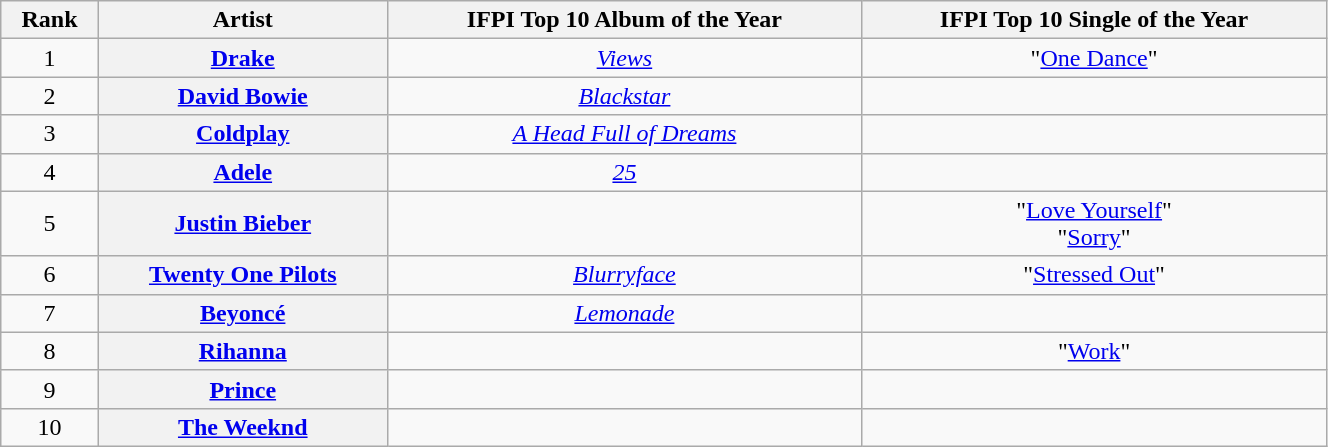<table class="wikitable unsortable plainrowheaders" style="text-align:center; width:70%">
<tr>
<th>Rank</th>
<th>Artist</th>
<th>IFPI Top 10 Album of the Year</th>
<th>IFPI Top 10 Single of the Year</th>
</tr>
<tr>
<td>1</td>
<th scope="row"><a href='#'>Drake</a></th>
<td><em><a href='#'>Views</a></em> </td>
<td>"<a href='#'>One Dance</a>" </td>
</tr>
<tr>
<td>2</td>
<th scope="row"><a href='#'>David Bowie</a></th>
<td><em><a href='#'>Blackstar</a></em> </td>
<td></td>
</tr>
<tr>
<td>3</td>
<th scope="row"><a href='#'>Coldplay</a></th>
<td><em><a href='#'>A Head Full of Dreams</a></em> </td>
<td></td>
</tr>
<tr>
<td>4</td>
<th scope="row"><a href='#'>Adele</a></th>
<td><em><a href='#'>25</a></em> </td>
<td></td>
</tr>
<tr>
<td>5</td>
<th scope="row"><a href='#'>Justin Bieber</a></th>
<td></td>
<td>"<a href='#'>Love Yourself</a>" <br>"<a href='#'>Sorry</a>" </td>
</tr>
<tr>
<td>6</td>
<th scope="row"><a href='#'>Twenty One Pilots</a></th>
<td><em><a href='#'>Blurryface</a></em> </td>
<td>"<a href='#'>Stressed Out</a>" </td>
</tr>
<tr>
<td>7</td>
<th scope="row"><a href='#'>Beyoncé</a></th>
<td><em><a href='#'>Lemonade</a></em> </td>
<td></td>
</tr>
<tr>
<td>8</td>
<th scope="row"><a href='#'>Rihanna</a></th>
<td></td>
<td>"<a href='#'>Work</a>" </td>
</tr>
<tr>
<td>9</td>
<th scope="row"><a href='#'>Prince</a></th>
<td></td>
<td></td>
</tr>
<tr>
<td>10</td>
<th scope="row"><a href='#'>The Weeknd</a></th>
<td></td>
<td></td>
</tr>
</table>
